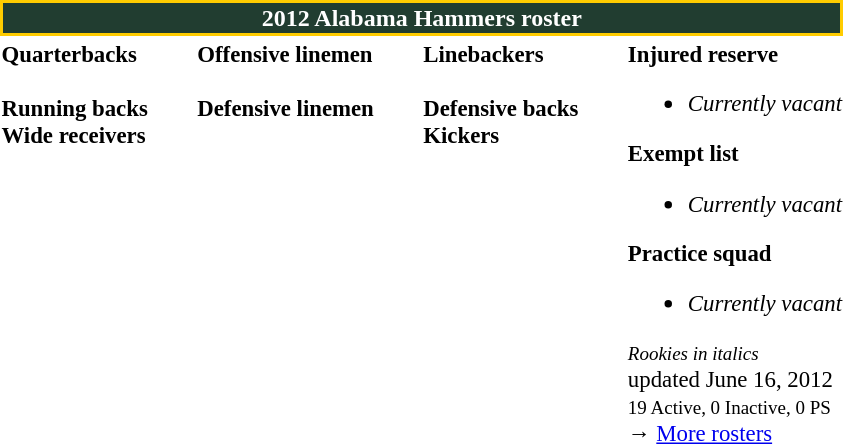<table class="toccolours" style="text-align: left;">
<tr>
<th colspan="7" style="background-color:#213D30; border:2px  solid #ffcc00; color:white; text-align:center;"><strong>2012 Alabama Hammers roster</strong></th>
</tr>
<tr>
<td style="font-size: 95%;" valign="top"><strong>Quarterbacks</strong><br><br><strong>Running backs</strong>
<br><strong>Wide receivers</strong>


</td>
<td style="width: 25px;"></td>
<td style="font-size: 95%;" valign="top"><strong>Offensive linemen</strong><br>
<br><strong>Defensive linemen</strong>




</td>
<td style="width: 25px;"></td>
<td style="font-size: 95%;" valign="top"><strong>Linebackers</strong><br>
<br><strong>Defensive backs</strong>



<br><strong>Kickers</strong>
</td>
<td style="width: 25px;"></td>
<td style="font-size: 95%;" valign="top"><strong>Injured reserve</strong><br><ul><li><em>Currently vacant</em></li></ul><strong>Exempt list</strong><ul><li><em>Currently vacant</em></li></ul><strong>Practice squad</strong><ul><li><em>Currently vacant</em></li></ul><small><em>Rookies in italics</em></small><br>
 updated June 16, 2012<br>
<small>19 Active, 0 Inactive, 0 PS</small><br>→ <a href='#'>More rosters</a></td>
</tr>
<tr>
</tr>
</table>
